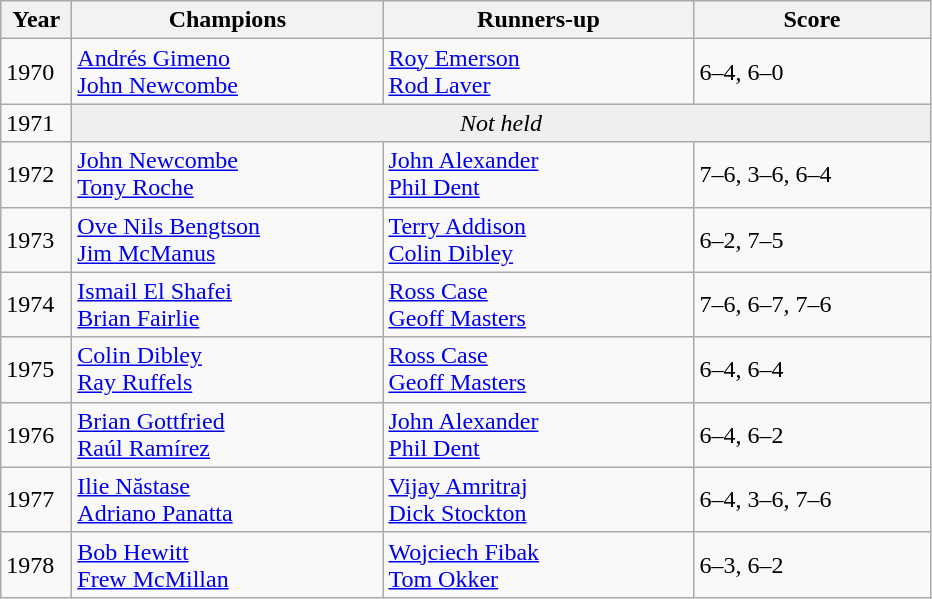<table class="wikitable">
<tr>
<th style="width:40px">Year</th>
<th style="width:200px">Champions</th>
<th style="width:200px">Runners-up</th>
<th style="width:150px" class="unsortable">Score</th>
</tr>
<tr>
<td>1970</td>
<td> <a href='#'>Andrés Gimeno</a><br> <a href='#'>John Newcombe</a></td>
<td> <a href='#'>Roy Emerson</a><br> <a href='#'>Rod Laver</a></td>
<td>6–4, 6–0</td>
</tr>
<tr>
<td>1971</td>
<td colspan=3 align=center style="background:#efefef"><em>Not held</em></td>
</tr>
<tr>
<td>1972</td>
<td> <a href='#'>John Newcombe</a><br> <a href='#'>Tony Roche</a></td>
<td> <a href='#'>John Alexander</a><br> <a href='#'>Phil Dent</a></td>
<td>7–6, 3–6, 6–4</td>
</tr>
<tr>
<td>1973</td>
<td> <a href='#'>Ove Nils Bengtson</a><br> <a href='#'>Jim McManus</a></td>
<td> <a href='#'>Terry Addison</a><br> <a href='#'>Colin Dibley</a></td>
<td>6–2, 7–5</td>
</tr>
<tr>
<td>1974</td>
<td> <a href='#'>Ismail El Shafei</a><br> <a href='#'>Brian Fairlie</a></td>
<td> <a href='#'>Ross Case</a><br> <a href='#'>Geoff Masters</a></td>
<td>7–6, 6–7, 7–6</td>
</tr>
<tr>
<td>1975</td>
<td> <a href='#'>Colin Dibley</a><br> <a href='#'>Ray Ruffels</a></td>
<td> <a href='#'>Ross Case</a><br> <a href='#'>Geoff Masters</a></td>
<td>6–4, 6–4</td>
</tr>
<tr>
<td>1976</td>
<td> <a href='#'>Brian Gottfried</a><br> <a href='#'>Raúl Ramírez</a></td>
<td> <a href='#'>John Alexander</a><br> <a href='#'>Phil Dent</a></td>
<td>6–4, 6–2</td>
</tr>
<tr>
<td>1977</td>
<td> <a href='#'>Ilie Năstase</a><br> <a href='#'>Adriano Panatta</a></td>
<td> <a href='#'>Vijay Amritraj</a><br> <a href='#'>Dick Stockton</a></td>
<td>6–4, 3–6, 7–6</td>
</tr>
<tr>
<td>1978</td>
<td> <a href='#'>Bob Hewitt</a><br> <a href='#'>Frew McMillan</a></td>
<td> <a href='#'>Wojciech Fibak</a><br> <a href='#'>Tom Okker</a></td>
<td>6–3, 6–2</td>
</tr>
</table>
